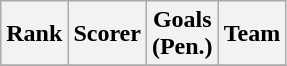<table class="wikitable">
<tr>
<th>Rank</th>
<th>Scorer</th>
<th>Goals<br>(Pen.)</th>
<th>Team</th>
</tr>
<tr>
</tr>
</table>
